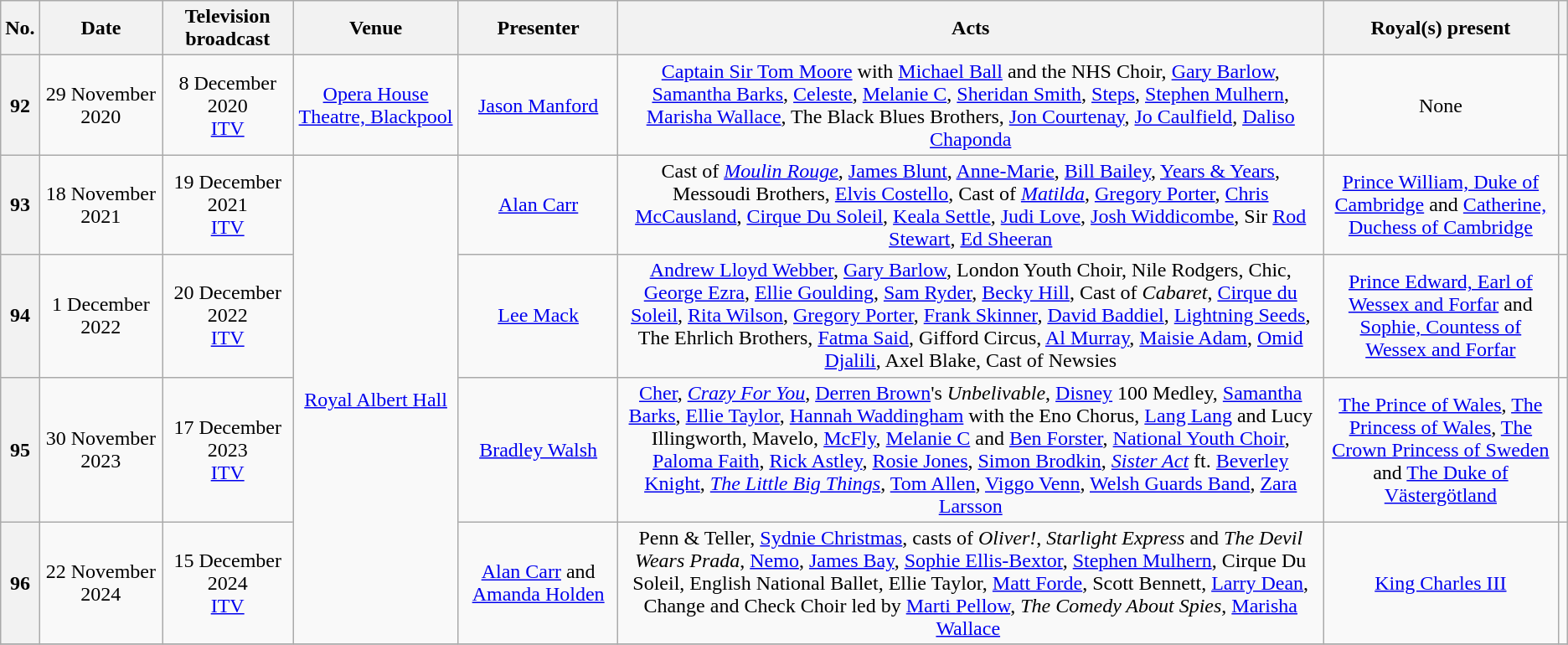<table class="wikitable" border="1" style="text-align:center">
<tr>
<th>No.</th>
<th>Date</th>
<th>Television broadcast</th>
<th>Venue</th>
<th>Presenter</th>
<th width=45%>Acts</th>
<th width=15%>Royal(s) present</th>
<th></th>
</tr>
<tr>
<th>92</th>
<td>29 November 2020</td>
<td>8 December 2020<br><a href='#'>ITV</a></td>
<td><a href='#'>Opera House Theatre, Blackpool</a></td>
<td><a href='#'>Jason Manford</a></td>
<td><a href='#'>Captain Sir Tom Moore</a> with <a href='#'>Michael Ball</a> and the NHS Choir, <a href='#'>Gary Barlow</a>, <a href='#'>Samantha Barks</a>, <a href='#'>Celeste</a>, <a href='#'>Melanie C</a>, <a href='#'>Sheridan Smith</a>, <a href='#'>Steps</a>, <a href='#'>Stephen Mulhern</a>, <a href='#'>Marisha Wallace</a>, The Black Blues Brothers, <a href='#'>Jon Courtenay</a>, <a href='#'>Jo Caulfield</a>, <a href='#'>Daliso Chaponda</a></td>
<td>None</td>
<td></td>
</tr>
<tr>
<th>93</th>
<td>18 November 2021</td>
<td>19 December 2021<br><a href='#'>ITV</a></td>
<td rowspan="4"><a href='#'>Royal Albert Hall</a></td>
<td><a href='#'>Alan Carr</a></td>
<td>Cast of <em><a href='#'>Moulin Rouge</a></em>, <a href='#'>James Blunt</a>, <a href='#'>Anne-Marie</a>, <a href='#'>Bill Bailey</a>, <a href='#'>Years & Years</a>, Messoudi Brothers, <a href='#'>Elvis Costello</a>, Cast of <em><a href='#'>Matilda</a></em>, <a href='#'>Gregory Porter</a>, <a href='#'>Chris McCausland</a>, <a href='#'>Cirque Du Soleil</a>, <a href='#'>Keala Settle</a>, <a href='#'>Judi Love</a>, <a href='#'>Josh Widdicombe</a>, Sir <a href='#'>Rod Stewart</a>, <a href='#'>Ed Sheeran</a></td>
<td><a href='#'>Prince William, Duke of Cambridge</a> and <a href='#'>Catherine, Duchess of Cambridge</a></td>
<td></td>
</tr>
<tr>
<th>94</th>
<td>1 December 2022</td>
<td>20 December 2022<br><a href='#'>ITV</a></td>
<td><a href='#'>Lee Mack</a></td>
<td><a href='#'>Andrew Lloyd Webber</a>, <a href='#'>Gary Barlow</a>, London Youth Choir, Nile Rodgers, Chic, <a href='#'>George Ezra</a>, <a href='#'>Ellie Goulding</a>, <a href='#'>Sam Ryder</a>, <a href='#'>Becky Hill</a>, Cast of <em>Cabaret</em>, <a href='#'>Cirque du Soleil</a>, <a href='#'>Rita Wilson</a>, <a href='#'>Gregory Porter</a>, <a href='#'>Frank Skinner</a>, <a href='#'>David Baddiel</a>, <a href='#'>Lightning Seeds</a>, The Ehrlich Brothers, <a href='#'>Fatma Said</a>, Gifford Circus, <a href='#'>Al Murray</a>, <a href='#'>Maisie Adam</a>, <a href='#'>Omid Djalili</a>, Axel Blake, Cast of Newsies</td>
<td><a href='#'>Prince Edward, Earl of Wessex and Forfar</a> and <a href='#'>Sophie, Countess of Wessex and Forfar</a></td>
<td></td>
</tr>
<tr>
<th>95</th>
<td>30 November 2023</td>
<td>17 December 2023<br><a href='#'>ITV</a></td>
<td><a href='#'>Bradley Walsh</a></td>
<td><a href='#'>Cher</a>, <em><a href='#'>Crazy For You</a></em>, <a href='#'>Derren Brown</a>'s <em>Unbelivable</em>, <a href='#'>Disney</a> 100 Medley, <a href='#'>Samantha Barks</a>, <a href='#'>Ellie Taylor</a>, <a href='#'>Hannah Waddingham</a> with the Eno Chorus, <a href='#'>Lang Lang</a> and Lucy Illingworth, Mavelo, <a href='#'>McFly</a>, <a href='#'>Melanie C</a> and <a href='#'>Ben Forster</a>, <a href='#'>National Youth Choir</a>, <a href='#'>Paloma Faith</a>, <a href='#'>Rick Astley</a>, <a href='#'>Rosie Jones</a>, <a href='#'>Simon Brodkin</a>, <em><a href='#'>Sister Act</a></em> ft. <a href='#'>Beverley Knight</a>, <em><a href='#'>The Little Big Things</a></em>, <a href='#'>Tom Allen</a>, <a href='#'>Viggo Venn</a>, <a href='#'>Welsh Guards Band</a>, <a href='#'>Zara Larsson</a></td>
<td><a href='#'>The Prince of Wales</a>, <a href='#'>The Princess of Wales</a>, <a href='#'>The Crown Princess of Sweden</a> and <a href='#'>The Duke of Västergötland</a></td>
<td></td>
</tr>
<tr>
<th>96</th>
<td>22 November 2024</td>
<td>15 December 2024<br><a href='#'>ITV</a></td>
<td><a href='#'>Alan Carr</a> and <a href='#'>Amanda Holden</a></td>
<td>Penn & Teller, <a href='#'>Sydnie Christmas</a>, casts of <em>Oliver!</em>, <em>Starlight Express</em> and <em>The Devil Wears Prada</em>, <a href='#'>Nemo</a>, <a href='#'>James Bay</a>, <a href='#'>Sophie Ellis-Bextor</a>, <a href='#'>Stephen Mulhern</a>, Cirque Du Soleil, English National Ballet, Ellie Taylor, <a href='#'>Matt Forde</a>, Scott Bennett, <a href='#'>Larry Dean</a>, Change and Check Choir led by <a href='#'>Marti Pellow</a>, <em>The Comedy About Spies</em>, <a href='#'>Marisha Wallace</a> </td>
<td><a href='#'>King Charles III</a></td>
<td></td>
</tr>
<tr>
</tr>
</table>
